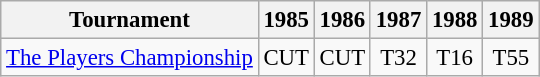<table class="wikitable" style="font-size:95%;text-align:center;">
<tr>
<th>Tournament</th>
<th>1985</th>
<th>1986</th>
<th>1987</th>
<th>1988</th>
<th>1989</th>
</tr>
<tr>
<td align=left><a href='#'>The Players Championship</a></td>
<td>CUT</td>
<td>CUT</td>
<td>T32</td>
<td>T16</td>
<td>T55</td>
</tr>
</table>
